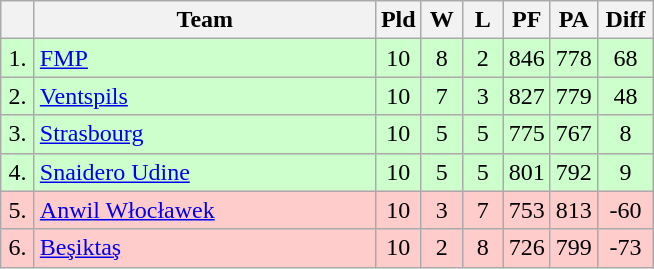<table class=wikitable style="text-align:center">
<tr>
<th width=15></th>
<th width=220>Team</th>
<th width=20>Pld</th>
<th width=20>W</th>
<th width=20>L</th>
<th width=20>PF</th>
<th width=20>PA</th>
<th width=30>Diff</th>
</tr>
<tr style="background: #ccffcc;">
<td>1.</td>
<td align=left> <a href='#'>FMP</a></td>
<td>10</td>
<td>8</td>
<td>2</td>
<td>846</td>
<td>778</td>
<td>68</td>
</tr>
<tr style="background: #ccffcc;">
<td>2.</td>
<td align=left> <a href='#'>Ventspils</a></td>
<td>10</td>
<td>7</td>
<td>3</td>
<td>827</td>
<td>779</td>
<td>48</td>
</tr>
<tr style="background: #ccffcc;">
<td>3.</td>
<td align=left> <a href='#'>Strasbourg</a></td>
<td>10</td>
<td>5</td>
<td>5</td>
<td>775</td>
<td>767</td>
<td>8</td>
</tr>
<tr style="background: #ccffcc;">
<td>4.</td>
<td align=left> <a href='#'>Snaidero Udine</a></td>
<td>10</td>
<td>5</td>
<td>5</td>
<td>801</td>
<td>792</td>
<td>9</td>
</tr>
<tr style="background: #ffcccc;">
<td>5.</td>
<td align=left> <a href='#'>Anwil Włocławek</a></td>
<td>10</td>
<td>3</td>
<td>7</td>
<td>753</td>
<td>813</td>
<td>-60</td>
</tr>
<tr style="background: #ffcccc;">
<td>6.</td>
<td align=left> <a href='#'>Beşiktaş</a></td>
<td>10</td>
<td>2</td>
<td>8</td>
<td>726</td>
<td>799</td>
<td>-73</td>
</tr>
</table>
